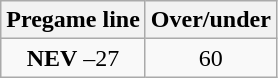<table class="wikitable">
<tr align="center">
<th style=>Pregame line</th>
<th style=>Over/under</th>
</tr>
<tr align="center">
<td><strong>NEV</strong> –27</td>
<td>60</td>
</tr>
</table>
